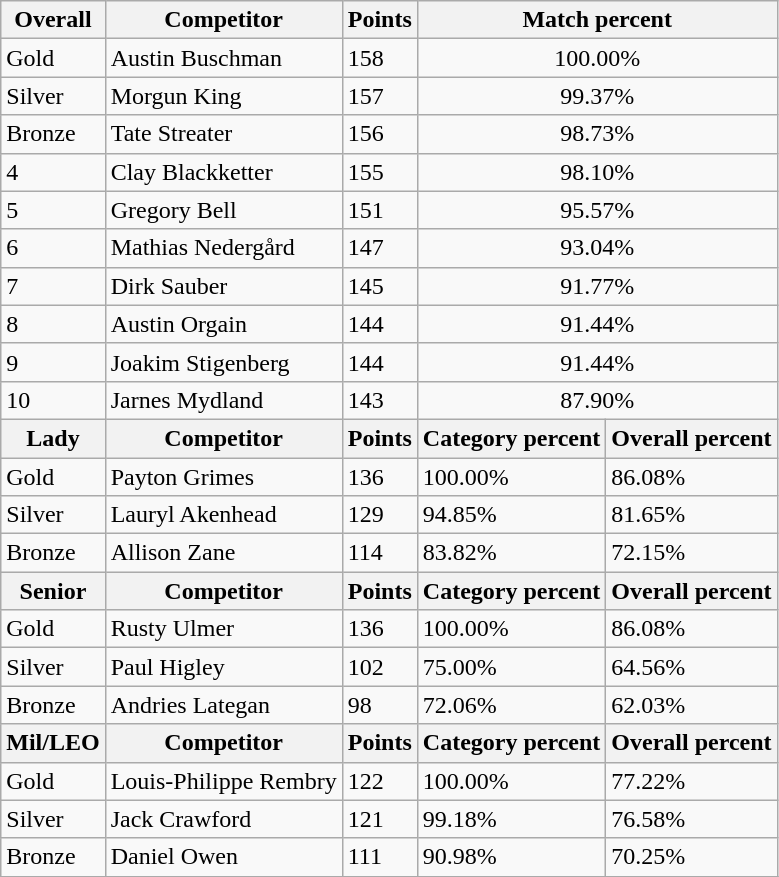<table class="wikitable sortable" style="text-align: left;">
<tr>
<th>Overall</th>
<th>Competitor</th>
<th>Points</th>
<th colspan="2">Match percent</th>
</tr>
<tr>
<td> Gold</td>
<td> Austin Buschman</td>
<td>158</td>
<td colspan="2" style="text-align: center;">100.00%</td>
</tr>
<tr>
<td> Silver</td>
<td> Morgun King</td>
<td>157</td>
<td colspan="2" style="text-align: center;">99.37%</td>
</tr>
<tr>
<td> Bronze</td>
<td> Tate Streater</td>
<td>156</td>
<td colspan="2" style="text-align: center;">98.73%</td>
</tr>
<tr>
<td>4</td>
<td> Clay Blackketter</td>
<td>155</td>
<td colspan="2" style="text-align: center;">98.10%</td>
</tr>
<tr>
<td>5</td>
<td> Gregory Bell</td>
<td>151</td>
<td colspan="2" style="text-align: center;">95.57%</td>
</tr>
<tr>
<td>6</td>
<td> Mathias Nedergård</td>
<td>147</td>
<td colspan="2" style="text-align: center;">93.04%</td>
</tr>
<tr>
<td>7</td>
<td> Dirk Sauber</td>
<td>145</td>
<td colspan="2" style="text-align: center;">91.77%</td>
</tr>
<tr>
<td>8</td>
<td> Austin Orgain</td>
<td>144</td>
<td colspan="2" style="text-align: center;">91.44%</td>
</tr>
<tr>
<td>9</td>
<td> Joakim Stigenberg</td>
<td>144</td>
<td colspan="2" style="text-align: center;">91.44%</td>
</tr>
<tr>
<td>10</td>
<td> Jarnes Mydland</td>
<td>143</td>
<td colspan="2" style="text-align: center;">87.90%</td>
</tr>
<tr>
<th>Lady</th>
<th>Competitor</th>
<th>Points</th>
<th>Category percent</th>
<th>Overall percent</th>
</tr>
<tr>
<td> Gold</td>
<td> Payton Grimes</td>
<td>136</td>
<td>100.00%</td>
<td>86.08%</td>
</tr>
<tr>
<td> Silver</td>
<td> Lauryl Akenhead</td>
<td>129</td>
<td>94.85%</td>
<td>81.65%</td>
</tr>
<tr>
<td> Bronze</td>
<td> Allison Zane</td>
<td>114</td>
<td>83.82%</td>
<td>72.15%</td>
</tr>
<tr>
<th>Senior</th>
<th>Competitor</th>
<th>Points</th>
<th>Category percent</th>
<th>Overall percent</th>
</tr>
<tr>
<td> Gold</td>
<td> Rusty Ulmer</td>
<td>136</td>
<td>100.00%</td>
<td>86.08%</td>
</tr>
<tr>
<td> Silver</td>
<td> Paul Higley</td>
<td>102</td>
<td>75.00%</td>
<td>64.56%</td>
</tr>
<tr>
<td> Bronze</td>
<td> Andries Lategan</td>
<td>98</td>
<td>72.06%</td>
<td>62.03%</td>
</tr>
<tr>
<th>Mil/LEO</th>
<th>Competitor</th>
<th>Points</th>
<th>Category percent</th>
<th>Overall percent</th>
</tr>
<tr>
<td> Gold</td>
<td> Louis-Philippe Rembry</td>
<td>122</td>
<td>100.00%</td>
<td>77.22%</td>
</tr>
<tr>
<td> Silver</td>
<td> Jack Crawford</td>
<td>121</td>
<td>99.18%</td>
<td>76.58%</td>
</tr>
<tr>
<td> Bronze</td>
<td> Daniel Owen</td>
<td>111</td>
<td>90.98%</td>
<td>70.25%</td>
</tr>
<tr>
</tr>
</table>
